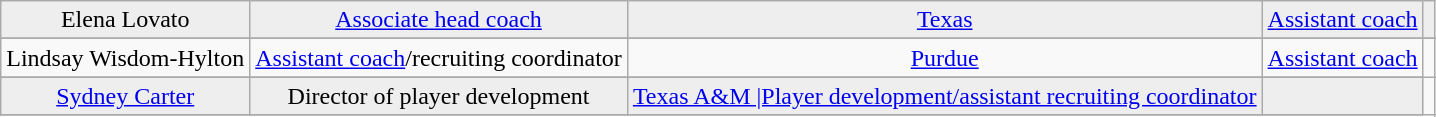<table class="wikitable">
<tr align="center" style="background:#eeeeee;">
<td>Elena Lovato</td>
<td><a href='#'>Associate head coach</a></td>
<td><a href='#'>Texas</a></td>
<td><a href='#'>Assistant coach</a></td>
<td></td>
</tr>
<tr>
</tr>
<tr align="center">
<td>Lindsay Wisdom-Hylton</td>
<td><a href='#'>Assistant coach</a>/recruiting coordinator</td>
<td><a href='#'>Purdue</a></td>
<td><a href='#'>Assistant coach</a></td>
<td></td>
</tr>
<tr>
</tr>
<tr align="center" style="background:#eeeeee;">
<td><a href='#'>Sydney Carter</a></td>
<td>Director of player development</td>
<td><a href='#'>Texas A&M
|Player development/assistant recruiting coordinator</a></td>
<td></td>
</tr>
<tr>
</tr>
</table>
